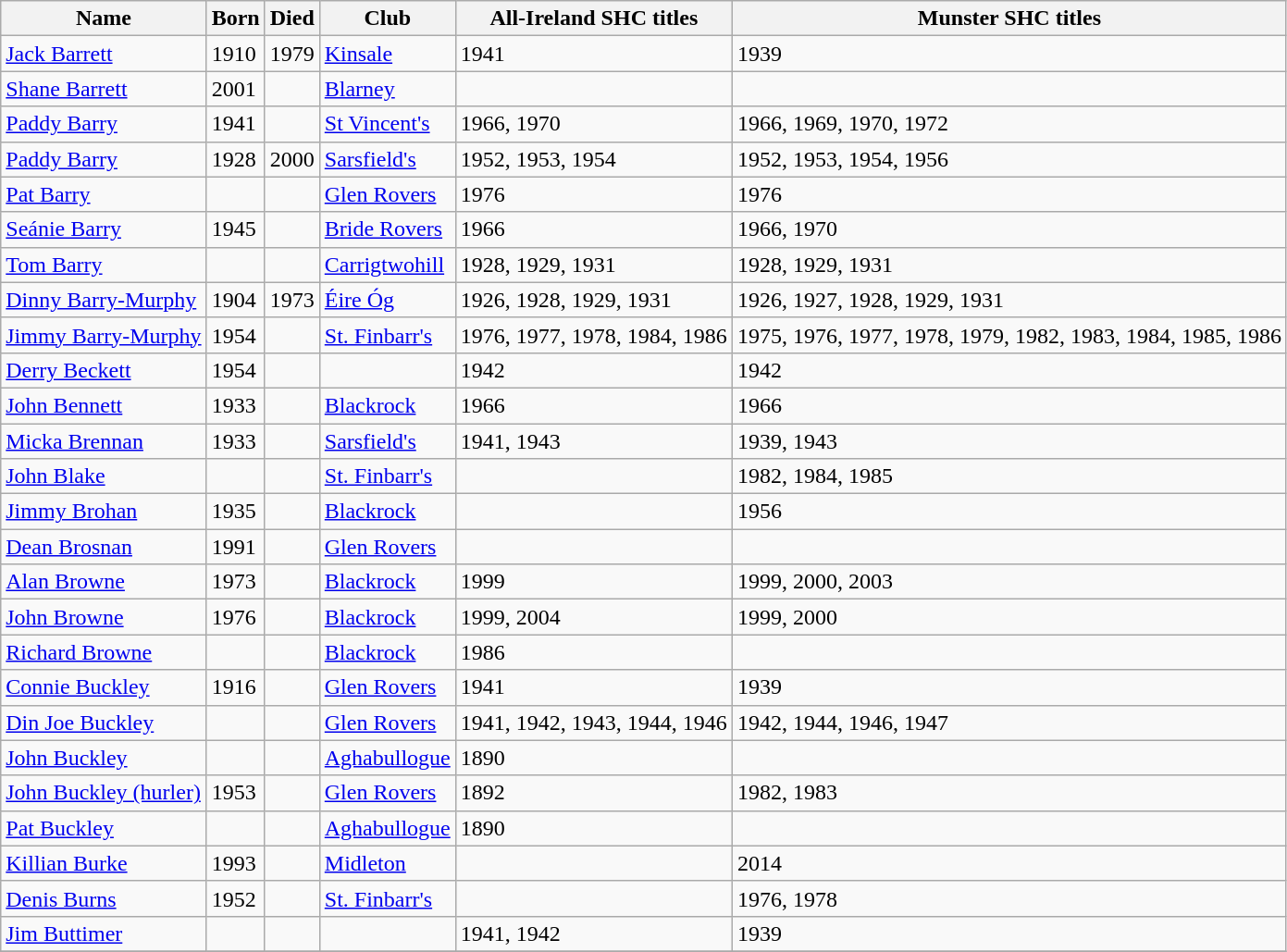<table align=top class="wikitable">
<tr>
<th>Name</th>
<th>Born</th>
<th>Died</th>
<th width=80>Club</th>
<th colspan=1>All-Ireland SHC titles</th>
<th colspan=1>Munster SHC titles</th>
</tr>
<tr>
<td><a href='#'>Jack Barrett</a></td>
<td>1910</td>
<td>1979</td>
<td><a href='#'>Kinsale</a></td>
<td>1941</td>
<td>1939</td>
</tr>
<tr>
<td><a href='#'>Shane Barrett</a></td>
<td>2001</td>
<td></td>
<td><a href='#'>Blarney</a></td>
<td></td>
<td></td>
</tr>
<tr>
<td><a href='#'>Paddy Barry</a></td>
<td>1941</td>
<td></td>
<td><a href='#'>St Vincent's</a></td>
<td>1966, 1970</td>
<td>1966, 1969, 1970, 1972</td>
</tr>
<tr>
<td><a href='#'>Paddy Barry</a></td>
<td>1928</td>
<td>2000</td>
<td><a href='#'>Sarsfield's</a></td>
<td>1952, 1953, 1954</td>
<td>1952, 1953, 1954, 1956</td>
</tr>
<tr>
<td><a href='#'>Pat Barry</a></td>
<td></td>
<td></td>
<td><a href='#'>Glen Rovers</a></td>
<td>1976</td>
<td>1976</td>
</tr>
<tr>
<td><a href='#'>Seánie Barry</a></td>
<td>1945</td>
<td></td>
<td><a href='#'>Bride Rovers</a></td>
<td>1966</td>
<td>1966, 1970</td>
</tr>
<tr>
<td><a href='#'>Tom Barry</a></td>
<td></td>
<td></td>
<td><a href='#'>Carrigtwohill</a></td>
<td>1928, 1929, 1931</td>
<td>1928, 1929, 1931</td>
</tr>
<tr>
<td><a href='#'>Dinny Barry-Murphy</a></td>
<td>1904</td>
<td>1973</td>
<td><a href='#'>Éire Óg</a></td>
<td>1926, 1928, 1929, 1931</td>
<td>1926, 1927, 1928, 1929, 1931</td>
</tr>
<tr>
<td><a href='#'>Jimmy Barry-Murphy</a></td>
<td>1954</td>
<td></td>
<td><a href='#'>St. Finbarr's</a></td>
<td>1976, 1977, 1978, 1984, 1986</td>
<td>1975, 1976, 1977, 1978, 1979, 1982, 1983, 1984, 1985, 1986</td>
</tr>
<tr>
<td><a href='#'>Derry Beckett</a></td>
<td>1954</td>
<td></td>
<td></td>
<td>1942</td>
<td>1942</td>
</tr>
<tr>
<td><a href='#'>John Bennett</a></td>
<td>1933</td>
<td></td>
<td><a href='#'>Blackrock</a></td>
<td>1966</td>
<td>1966</td>
</tr>
<tr>
<td><a href='#'>Micka Brennan</a></td>
<td>1933</td>
<td></td>
<td><a href='#'>Sarsfield's</a></td>
<td>1941, 1943</td>
<td>1939, 1943</td>
</tr>
<tr>
<td><a href='#'>John Blake</a></td>
<td></td>
<td></td>
<td><a href='#'>St. Finbarr's</a></td>
<td></td>
<td>1982, 1984, 1985</td>
</tr>
<tr>
<td><a href='#'>Jimmy Brohan</a></td>
<td>1935</td>
<td></td>
<td><a href='#'>Blackrock</a></td>
<td></td>
<td>1956</td>
</tr>
<tr>
<td><a href='#'>Dean Brosnan</a></td>
<td>1991</td>
<td></td>
<td><a href='#'>Glen Rovers</a></td>
<td></td>
<td></td>
</tr>
<tr>
<td><a href='#'>Alan Browne</a></td>
<td>1973</td>
<td></td>
<td><a href='#'>Blackrock</a></td>
<td>1999</td>
<td>1999, 2000, 2003</td>
</tr>
<tr>
<td><a href='#'>John Browne</a></td>
<td>1976</td>
<td></td>
<td><a href='#'>Blackrock</a></td>
<td>1999, 2004</td>
<td>1999, 2000</td>
</tr>
<tr>
<td><a href='#'>Richard Browne</a></td>
<td></td>
<td></td>
<td><a href='#'>Blackrock</a></td>
<td>1986</td>
<td></td>
</tr>
<tr>
<td><a href='#'>Connie Buckley</a></td>
<td>1916</td>
<td></td>
<td><a href='#'>Glen Rovers</a></td>
<td>1941</td>
<td>1939</td>
</tr>
<tr>
<td><a href='#'>Din Joe Buckley</a></td>
<td></td>
<td></td>
<td><a href='#'>Glen Rovers</a></td>
<td>1941, 1942, 1943, 1944, 1946</td>
<td>1942, 1944, 1946, 1947</td>
</tr>
<tr>
<td><a href='#'>John Buckley</a></td>
<td></td>
<td></td>
<td><a href='#'>Aghabullogue</a></td>
<td>1890</td>
<td></td>
</tr>
<tr>
<td><a href='#'>John Buckley (hurler)</a></td>
<td>1953</td>
<td></td>
<td><a href='#'>Glen Rovers</a></td>
<td>1892</td>
<td>1982, 1983</td>
</tr>
<tr>
<td><a href='#'>Pat Buckley</a></td>
<td></td>
<td></td>
<td><a href='#'>Aghabullogue</a></td>
<td>1890</td>
<td></td>
</tr>
<tr>
<td><a href='#'>Killian Burke</a></td>
<td>1993</td>
<td></td>
<td><a href='#'>Midleton</a></td>
<td></td>
<td>2014</td>
</tr>
<tr>
<td><a href='#'>Denis Burns</a></td>
<td>1952</td>
<td></td>
<td><a href='#'>St. Finbarr's</a></td>
<td></td>
<td>1976, 1978</td>
</tr>
<tr>
<td><a href='#'>Jim Buttimer</a></td>
<td></td>
<td></td>
<td></td>
<td>1941, 1942</td>
<td>1939</td>
</tr>
<tr>
</tr>
</table>
